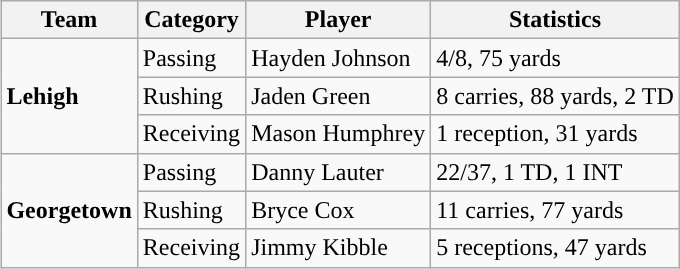<table class="wikitable" style="float: right;">
<tr>
<th>Team</th>
<th>Category</th>
<th>Player</th>
<th>Statistics</th>
</tr>
<tr>
<td rowspan=3><strong>Lehigh</strong></td>
<td>Passing</td>
<td>Hayden Johnson</td>
<td>4/8, 75 yards</td>
</tr>
<tr>
<td>Rushing</td>
<td>Jaden Green</td>
<td>8 carries, 88 yards, 2 TD</td>
</tr>
<tr>
<td>Receiving</td>
<td>Mason Humphrey</td>
<td>1 reception, 31 yards</td>
</tr>
<tr>
<td rowspan=3><strong>Georgetown</strong></td>
<td>Passing</td>
<td>Danny Lauter</td>
<td>22/37, 1 TD, 1 INT</td>
</tr>
<tr>
<td>Rushing</td>
<td>Bryce Cox</td>
<td>11 carries, 77 yards</td>
</tr>
<tr>
<td>Receiving</td>
<td>Jimmy Kibble</td>
<td>5 receptions, 47 yards</td>
</tr>
</table>
